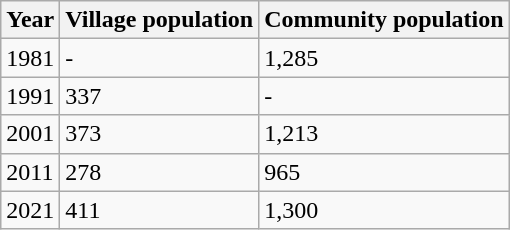<table class="wikitable">
<tr>
<th>Year</th>
<th>Village population</th>
<th>Community population</th>
</tr>
<tr ---->
<td>1981</td>
<td>-</td>
<td>1,285</td>
</tr>
<tr ---->
<td>1991</td>
<td>337</td>
<td>-</td>
</tr>
<tr ---->
<td>2001</td>
<td>373</td>
<td>1,213</td>
</tr>
<tr ---->
<td>2011</td>
<td>278</td>
<td>965</td>
</tr>
<tr ---->
<td>2021</td>
<td>411</td>
<td>1,300</td>
</tr>
</table>
